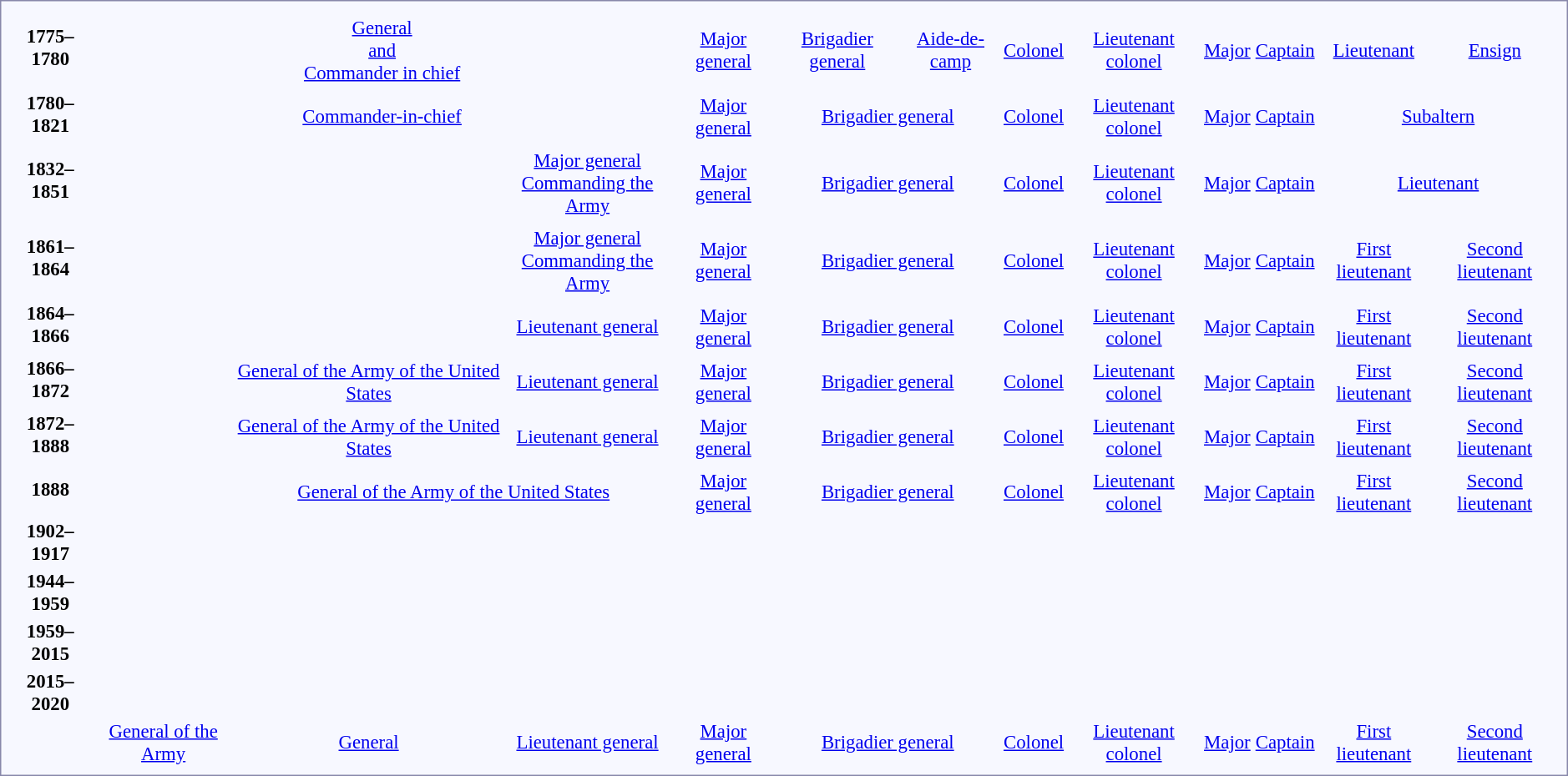<table style="border:1px solid #8888aa; background-color:#f7f8ff; padding:5px; font-size:95%; margin: 0px 12px 12px 0px; text-align:center;">
<tr style="text-align:center;">
<td rowspan=2><strong>1775–1780</strong></td>
<td colspan=6></td>
<td colspan=2></td>
<td colspan=1></td>
<td colspan=1></td>
<td colspan=6></td>
<td colspan=2></td>
<td colspan=6></td>
</tr>
<tr style="text-align:center;">
<td colspan=6><a href='#'>General<br>and<br>Commander in chief</a></td>
<td colspan=2><a href='#'>Major general</a></td>
<td colspan=1><a href='#'>Brigadier general</a></td>
<td colspan=1><a href='#'>Aide-de-camp</a></td>
<td colspan=2><a href='#'>Colonel</a></td>
<td colspan=2><a href='#'>Lieutenant colonel</a></td>
<td colspan=2><a href='#'>Major</a></td>
<td colspan=2><a href='#'>Captain</a></td>
<td colspan=3><a href='#'>Lieutenant</a></td>
<td colspan=3><a href='#'>Ensign</a></td>
</tr>
<tr style="text-align:center;">
<td rowspan=2><strong>1780–1821</strong></td>
<td colspan=6></td>
<td colspan=2></td>
<td colspan=2></td>
<td colspan=6></td>
<td colspan=2></td>
<td colspan=6></td>
</tr>
<tr style="text-align:center;">
<td colspan=6><a href='#'>Commander-in-chief</a></td>
<td colspan=2><a href='#'>Major general</a></td>
<td colspan=2><a href='#'>Brigadier general</a></td>
<td colspan=2><a href='#'>Colonel</a></td>
<td colspan=2><a href='#'>Lieutenant colonel</a></td>
<td colspan=2><a href='#'>Major</a></td>
<td colspan=2><a href='#'>Captain</a></td>
<td colspan=6><a href='#'>Subaltern</a></td>
</tr>
<tr>
<td rowspan=2><strong>1832–1851</strong></td>
<td colspan=4 rowspan=2></td>
<td colspan=2></td>
<td colspan=2></td>
<td colspan=2></td>
<td colspan=2></td>
<td colspan=2></td>
<td colspan=2></td>
<td colspan=2></td>
<td colspan=6></td>
</tr>
<tr>
<td colspan=2><a href='#'>Major general</a><br><a href='#'>Commanding the Army</a></td>
<td colspan=2><a href='#'>Major general</a></td>
<td colspan=2><a href='#'>Brigadier general</a></td>
<td colspan=2><a href='#'>Colonel</a></td>
<td colspan=2><a href='#'>Lieutenant colonel</a></td>
<td colspan=2><a href='#'>Major</a></td>
<td colspan=2><a href='#'>Captain</a></td>
<td colspan=6><a href='#'>Lieutenant</a></td>
</tr>
<tr>
<td rowspan=2><strong>1861–1864</strong></td>
<td colspan=4 rowspan=2></td>
<td colspan=2></td>
<td colspan=2></td>
<td colspan=2></td>
<td colspan=2></td>
<td colspan=2></td>
<td colspan=2></td>
<td colspan=2></td>
<td colspan=3></td>
<td colspan=3></td>
</tr>
<tr style="text-align:center;">
<td colspan=2><a href='#'>Major general</a><br><a href='#'>Commanding the Army</a></td>
<td colspan=2><a href='#'>Major general</a></td>
<td colspan=2><a href='#'>Brigadier general</a></td>
<td colspan=2><a href='#'>Colonel</a></td>
<td colspan=2><a href='#'>Lieutenant colonel</a></td>
<td colspan=2><a href='#'>Major</a></td>
<td colspan=2><a href='#'>Captain</a></td>
<td colspan=3><a href='#'>First lieutenant</a></td>
<td colspan=3><a href='#'>Second lieutenant</a></td>
</tr>
<tr style="text-align:center;">
<td rowspan=2><strong>1864–1866</strong></td>
<td colspan=4 rowspan=2></td>
<td colspan=2></td>
<td colspan=2></td>
<td colspan=2></td>
<td colspan=2></td>
<td colspan=2></td>
<td colspan=2></td>
<td colspan=2></td>
<td colspan=3></td>
<td colspan=3></td>
</tr>
<tr style="text-align:center;">
<td colspan=2><a href='#'>Lieutenant general</a></td>
<td colspan=2><a href='#'>Major general</a></td>
<td colspan=2><a href='#'>Brigadier general</a></td>
<td colspan=2><a href='#'>Colonel</a></td>
<td colspan=2><a href='#'>Lieutenant colonel</a></td>
<td colspan=2><a href='#'>Major</a></td>
<td colspan=2><a href='#'>Captain</a></td>
<td colspan=3><a href='#'>First lieutenant</a></td>
<td colspan=3><a href='#'>Second lieutenant</a></td>
</tr>
<tr style="text-align:center;">
<td rowspan=2><strong>1866–1872</strong></td>
<td colspan=2 rowspan=2></td>
<td colspan=2></td>
<td colspan=2></td>
<td colspan=2></td>
<td colspan=2></td>
<td colspan=2></td>
<td colspan=2></td>
<td colspan=2></td>
<td colspan=2></td>
<td colspan=3></td>
<td colspan=3></td>
</tr>
<tr style="text-align:center;">
<td colspan=2><a href='#'>General of the Army of the United States</a></td>
<td colspan=2><a href='#'>Lieutenant general</a></td>
<td colspan=2><a href='#'>Major general</a></td>
<td colspan=2><a href='#'>Brigadier general</a></td>
<td colspan=2><a href='#'>Colonel</a></td>
<td colspan=2><a href='#'>Lieutenant colonel</a></td>
<td colspan=2><a href='#'>Major</a></td>
<td colspan=2><a href='#'>Captain</a></td>
<td colspan=3><a href='#'>First lieutenant</a></td>
<td colspan=3><a href='#'>Second lieutenant</a></td>
</tr>
<tr style="text-align:center;">
<td rowspan=2><strong>1872–1888</strong></td>
<td colspan=2 rowspan=2></td>
<td colspan=2></td>
<td colspan=2></td>
<td colspan=2></td>
<td colspan=2></td>
<td colspan=2></td>
<td colspan=2></td>
<td colspan=2></td>
<td colspan=2></td>
<td colspan=3></td>
<td colspan=3></td>
</tr>
<tr style="text-align:center;">
<td colspan=2><a href='#'>General of the Army of the United States</a></td>
<td colspan=2><a href='#'>Lieutenant general</a></td>
<td colspan=2><a href='#'>Major general</a></td>
<td colspan=2><a href='#'>Brigadier general</a></td>
<td colspan=2><a href='#'>Colonel</a></td>
<td colspan=2><a href='#'>Lieutenant colonel</a></td>
<td colspan=2><a href='#'>Major</a></td>
<td colspan=2><a href='#'>Captain</a></td>
<td colspan=3><a href='#'>First lieutenant</a></td>
<td colspan=3><a href='#'>Second lieutenant</a></td>
</tr>
<tr style="text-align:center;">
<td rowspan=2><strong>1888</strong></td>
<td colspan=2 rowspan=2></td>
<td colspan=4></td>
<td colspan=2></td>
<td colspan=2></td>
<td colspan=2></td>
<td colspan=2></td>
<td colspan=2></td>
<td colspan=2></td>
<td colspan=3></td>
<td colspan=3></td>
</tr>
<tr style="text-align:center;">
<td colspan=4><a href='#'>General of the Army of the United States</a></td>
<td colspan=2><a href='#'>Major general</a></td>
<td colspan=2><a href='#'>Brigadier general</a></td>
<td colspan=2><a href='#'>Colonel</a></td>
<td colspan=2><a href='#'>Lieutenant colonel</a></td>
<td colspan=2><a href='#'>Major</a></td>
<td colspan=2><a href='#'>Captain</a></td>
<td colspan=3><a href='#'>First lieutenant</a></td>
<td colspan=3><a href='#'>Second lieutenant</a></td>
</tr>
<tr style="text-align:center;">
<td><strong>1902–1917</strong></td>
<td colspan=2></td>
<td colspan=2></td>
<td colspan=2></td>
<td colspan=2></td>
<td colspan=2></td>
<td colspan=2></td>
<td colspan=2></td>
<td colspan=2></td>
<td colspan=2></td>
<td colspan=3></td>
<td colspan=3></td>
</tr>
<tr style="text-align:center;">
<td><strong>1944–1959</strong></td>
<td colspan=2></td>
<td colspan=2></td>
<td colspan=2></td>
<td colspan=2></td>
<td colspan=2></td>
<td colspan=2></td>
<td colspan=2></td>
<td colspan=2></td>
<td colspan=2></td>
<td colspan=3></td>
<td colspan=3></td>
</tr>
<tr style="text-align:center;">
<td><strong>1959–2015</strong></td>
<td colspan=2></td>
<td colspan=2></td>
<td colspan=2></td>
<td colspan=2></td>
<td colspan=2></td>
<td colspan=2></td>
<td colspan=2></td>
<td colspan=2></td>
<td colspan=2></td>
<td colspan=3></td>
<td colspan=3></td>
</tr>
<tr style="text-align:center;">
<td><strong>2015–2020</strong></td>
<td colspan=2></td>
<td colspan=2></td>
<td colspan=2></td>
<td colspan=2></td>
<td colspan=2></td>
<td colspan=2></td>
<td colspan=2></td>
<td colspan=2></td>
<td colspan=2></td>
<td colspan=3></td>
<td colspan=3></td>
</tr>
<tr style="text-align:center;">
<td></td>
<td colspan=2><a href='#'>General of the Army</a></td>
<td colspan=2><a href='#'>General</a></td>
<td colspan=2><a href='#'>Lieutenant general</a></td>
<td colspan=2><a href='#'>Major general</a></td>
<td colspan=2><a href='#'>Brigadier general</a></td>
<td colspan=2><a href='#'>Colonel</a></td>
<td colspan=2><a href='#'>Lieutenant colonel</a></td>
<td colspan=2><a href='#'>Major</a></td>
<td colspan=2><a href='#'>Captain</a></td>
<td colspan=3><a href='#'>First lieutenant</a></td>
<td colspan=3><a href='#'>Second lieutenant</a><br></td>
</tr>
</table>
